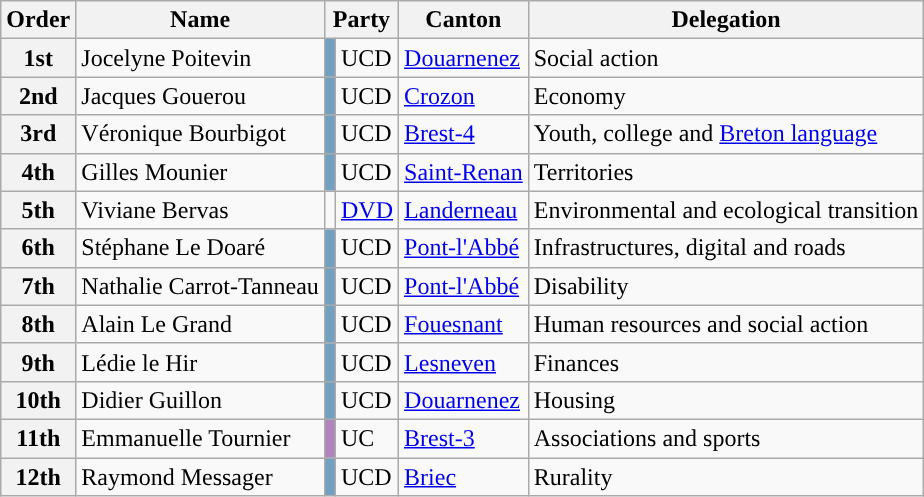<table class="wikitable">
<tr>
<th>Order</th>
<th>Name</th>
<th colspan="2">Party</th>
<th>Canton</th>
<th>Delegation</th>
</tr>
<tr>
<th>1st</th>
<td>Jocelyne Poitevin</td>
<td style="color:inherit;background:#72A0C1"></td>
<td>UCD</td>
<td><a href='#'>Douarnenez</a></td>
<td>Social action</td>
</tr>
<tr>
<th>2nd</th>
<td>Jacques Gouerou</td>
<td style="color:inherit;background:#72A0C1"></td>
<td>UCD</td>
<td><a href='#'>Crozon</a></td>
<td>Economy</td>
</tr>
<tr>
<th>3rd</th>
<td>Véronique Bourbigot</td>
<td style="color:inherit;background:#72A0C1"></td>
<td>UCD</td>
<td><a href='#'>Brest-4</a></td>
<td>Youth, college and <a href='#'>Breton language</a></td>
</tr>
<tr>
<th>4th</th>
<td>Gilles Mounier</td>
<td style="color:inherit;background:#72A0C1"></td>
<td>UCD</td>
<td><a href='#'>Saint-Renan</a></td>
<td>Territories</td>
</tr>
<tr>
<th>5th</th>
<td>Viviane Bervas</td>
<td style="color:inherit;background:"></td>
<td><a href='#'>DVD</a></td>
<td><a href='#'>Landerneau</a></td>
<td>Environmental and ecological transition</td>
</tr>
<tr>
<th>6th</th>
<td>Stéphane Le Doaré</td>
<td style="color:inherit;background:#72A0C1"></td>
<td>UCD</td>
<td><a href='#'>Pont-l'Abbé</a></td>
<td>Infrastructures, digital and roads</td>
</tr>
<tr>
<th>7th</th>
<td>Nathalie Carrot-Tanneau</td>
<td style="color:inherit;background:#72A0C1"></td>
<td>UCD</td>
<td><a href='#'>Pont-l'Abbé</a></td>
<td>Disability</td>
</tr>
<tr>
<th>8th</th>
<td>Alain Le Grand</td>
<td style="color:inherit;background:#72A0C1"></td>
<td>UCD</td>
<td><a href='#'>Fouesnant</a></td>
<td>Human resources and social action</td>
</tr>
<tr>
<th>9th</th>
<td>Lédie le Hir</td>
<td style="color:inherit;background:#72A0C1"></td>
<td>UCD</td>
<td><a href='#'>Lesneven</a></td>
<td>Finances</td>
</tr>
<tr>
<th>10th</th>
<td>Didier Guillon</td>
<td style="color:inherit;background:#72A0C1"></td>
<td>UCD</td>
<td><a href='#'>Douarnenez</a></td>
<td>Housing</td>
</tr>
<tr>
<th>11th</th>
<td>Emmanuelle Tournier</td>
<td style="color:inherit;background:#B284BE"></td>
<td>UC</td>
<td><a href='#'>Brest-3</a></td>
<td>Associations and sports</td>
</tr>
<tr>
<th>12th</th>
<td>Raymond Messager</td>
<td style="color:inherit;background:#72A0C1"></td>
<td>UCD</td>
<td><a href='#'>Briec</a></td>
<td>Rurality</td>
</tr>
</table>
